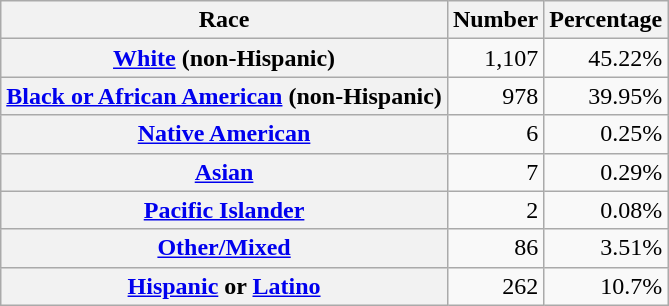<table class="wikitable" style="text-align:right">
<tr>
<th scope="col">Race</th>
<th scope="col">Number</th>
<th scope="col">Percentage</th>
</tr>
<tr>
<th scope="row"><a href='#'>White</a> (non-Hispanic)</th>
<td>1,107</td>
<td>45.22%</td>
</tr>
<tr>
<th scope="row"><a href='#'>Black or African American</a> (non-Hispanic)</th>
<td>978</td>
<td>39.95%</td>
</tr>
<tr>
<th scope="row"><a href='#'>Native American</a></th>
<td>6</td>
<td>0.25%</td>
</tr>
<tr>
<th scope="row"><a href='#'>Asian</a></th>
<td>7</td>
<td>0.29%</td>
</tr>
<tr>
<th scope="row"><a href='#'>Pacific Islander</a></th>
<td>2</td>
<td>0.08%</td>
</tr>
<tr>
<th scope="row"><a href='#'>Other/Mixed</a></th>
<td>86</td>
<td>3.51%</td>
</tr>
<tr>
<th scope="row"><a href='#'>Hispanic</a> or <a href='#'>Latino</a></th>
<td>262</td>
<td>10.7%</td>
</tr>
</table>
